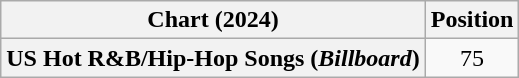<table class="wikitable plainrowheaders" style="text-align:center">
<tr>
<th scope="col">Chart (2024)</th>
<th scope="col">Position</th>
</tr>
<tr>
<th scope="row">US Hot R&B/Hip-Hop Songs (<em>Billboard</em>)</th>
<td>75</td>
</tr>
</table>
